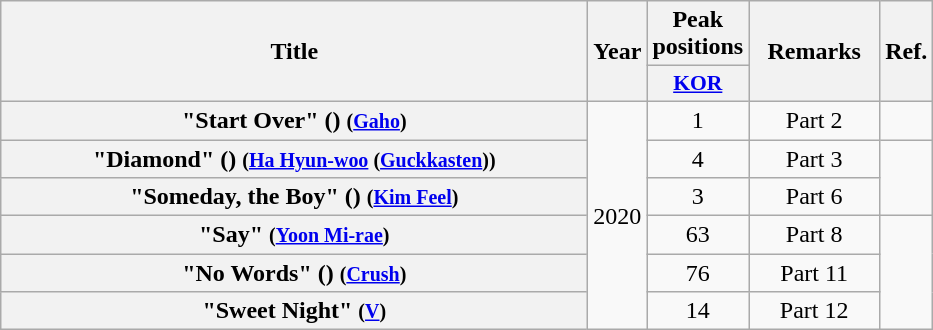<table class="wikitable plainrowheaders" style="text-align:center;">
<tr>
<th scope="col" rowspan="2" style="width:24em;">Title</th>
<th scope="col" rowspan="2" style="width:2em;">Year</th>
<th scope="col" colspan="1">Peak<br>positions</th>
<th scope="col" rowspan="2" style="width:5em;">Remarks</th>
<th rowspan="2">Ref.</th>
</tr>
<tr>
<th scope="col" style="width:2.5em;font-size:90%;"><a href='#'>KOR</a></th>
</tr>
<tr>
<th scope="row">"Start Over" () <small>(<a href='#'>Gaho</a>)</small></th>
<td rowspan="6">2020</td>
<td>1</td>
<td>Part 2</td>
<td></td>
</tr>
<tr>
<th scope="row">"Diamond" () <small>(<a href='#'>Ha Hyun-woo</a> (<a href='#'>Guckkasten</a>))</small></th>
<td>4</td>
<td>Part 3</td>
<td rowspan="2"></td>
</tr>
<tr>
<th scope="row">"Someday, the Boy" () <small>(<a href='#'>Kim Feel</a>)</small></th>
<td>3</td>
<td>Part 6</td>
</tr>
<tr>
<th scope="row">"Say" <small>(<a href='#'>Yoon Mi-rae</a>)</small></th>
<td>63</td>
<td>Part 8</td>
<td rowspan="3"></td>
</tr>
<tr>
<th scope="row">"No Words" () <small>(<a href='#'>Crush</a>)</small></th>
<td>76</td>
<td>Part 11</td>
</tr>
<tr>
<th scope="row">"Sweet Night" <small>(<a href='#'>V</a>)</small></th>
<td>14</td>
<td>Part 12</td>
</tr>
</table>
